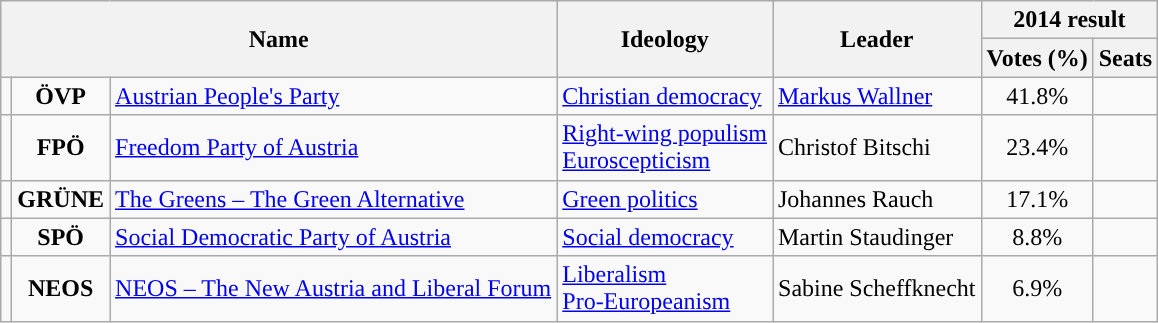<table class="wikitable">
<tr>
<th rowspan="2" colspan="3">Name</th>
<th rowspan="2">Ideology</th>
<th rowspan="2">Leader</th>
<th colspan="2">2014 result</th>
</tr>
<tr>
<th>Votes (%)</th>
<th>Seats</th>
</tr>
<tr>
<td style="background:"></td>
<td style="text-align:center;"><strong>ÖVP</strong></td>
<td><a href='#'>Austrian People's Party</a><br></td>
<td><a href='#'>Christian democracy</a></td>
<td><a href='#'>Markus Wallner</a></td>
<td style="text-align:center;">41.8%</td>
<td></td>
</tr>
<tr>
<td style="background:"></td>
<td style="text-align:center;"><strong>FPÖ</strong></td>
<td><a href='#'>Freedom Party of Austria</a><br></td>
<td><a href='#'>Right-wing populism</a><br><a href='#'>Euroscepticism</a></td>
<td>Christof Bitschi</td>
<td style="text-align:center;">23.4%</td>
<td></td>
</tr>
<tr>
<td style="background:"></td>
<td style="text-align:center;"><strong>GRÜNE</strong></td>
<td><a href='#'>The Greens – The Green Alternative</a><br></td>
<td><a href='#'>Green politics</a></td>
<td>Johannes Rauch</td>
<td style="text-align:center;">17.1%</td>
<td></td>
</tr>
<tr>
<td style="background:"></td>
<td style="text-align:center;"><strong>SPÖ</strong></td>
<td><a href='#'>Social Democratic Party of Austria</a><br></td>
<td><a href='#'>Social democracy</a></td>
<td>Martin Staudinger</td>
<td style="text-align:center;">8.8%</td>
<td></td>
</tr>
<tr>
<td style="background:"></td>
<td style="text-align:center;"><strong>NEOS</strong></td>
<td><a href='#'>NEOS – The New Austria and Liberal Forum</a><br></td>
<td><a href='#'>Liberalism</a><br><a href='#'>Pro-Europeanism</a></td>
<td>Sabine Scheffknecht</td>
<td style="text-align:center;">6.9%</td>
<td></td>
</tr>
</table>
